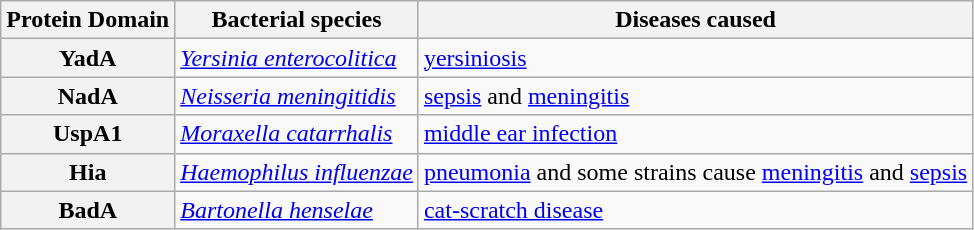<table class= "wikitable">
<tr>
<th>Protein Domain</th>
<th>Bacterial species</th>
<th>Diseases caused</th>
</tr>
<tr>
<th>YadA</th>
<td><em><a href='#'>Yersinia enterocolitica</a></em></td>
<td><a href='#'>yersiniosis</a></td>
</tr>
<tr>
<th>NadA</th>
<td><a href='#'><em>Neisseria meningitidis</em></a></td>
<td><a href='#'>sepsis</a> and <a href='#'>meningitis</a></td>
</tr>
<tr>
<th>UspA1</th>
<td><a href='#'><em>Moraxella catarrhalis</em></a></td>
<td><a href='#'>middle ear infection</a></td>
</tr>
<tr>
<th>Hia</th>
<td><a href='#'><em>Haemophilus influenzae</em></a></td>
<td><a href='#'>pneumonia</a> and some strains cause <a href='#'>meningitis</a> and <a href='#'>sepsis</a></td>
</tr>
<tr>
<th>BadA</th>
<td><a href='#'><em>Bartonella henselae</em></a></td>
<td><a href='#'>cat-scratch disease</a></td>
</tr>
</table>
